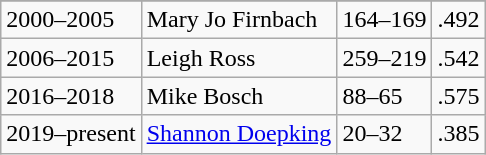<table class="wikitable">
<tr style="text-align:center;">
</tr>
<tr>
<td>2000–2005</td>
<td>Mary Jo Firnbach</td>
<td>164–169</td>
<td>.492</td>
</tr>
<tr>
<td>2006–2015</td>
<td>Leigh Ross</td>
<td>259–219</td>
<td>.542</td>
</tr>
<tr>
<td>2016–2018</td>
<td>Mike Bosch</td>
<td>88–65</td>
<td>.575</td>
</tr>
<tr>
<td>2019–present</td>
<td><a href='#'>Shannon Doepking</a></td>
<td>20–32</td>
<td>.385</td>
</tr>
</table>
